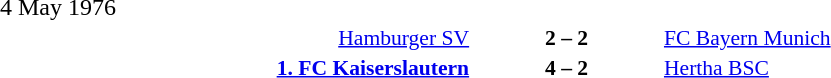<table width=100% cellspacing=1>
<tr>
<th width=25%></th>
<th width=10%></th>
<th width=25%></th>
<th></th>
</tr>
<tr>
<td>4 May 1976</td>
</tr>
<tr style=font-size:90%>
<td align=right><a href='#'>Hamburger SV</a></td>
<td align=center><strong>2 – 2</strong></td>
<td><a href='#'>FC Bayern Munich</a></td>
</tr>
<tr style=font-size:90%>
<td align=right><strong><a href='#'>1. FC Kaiserslautern</a></strong></td>
<td align=center><strong>4 – 2</strong></td>
<td><a href='#'>Hertha BSC</a></td>
</tr>
</table>
